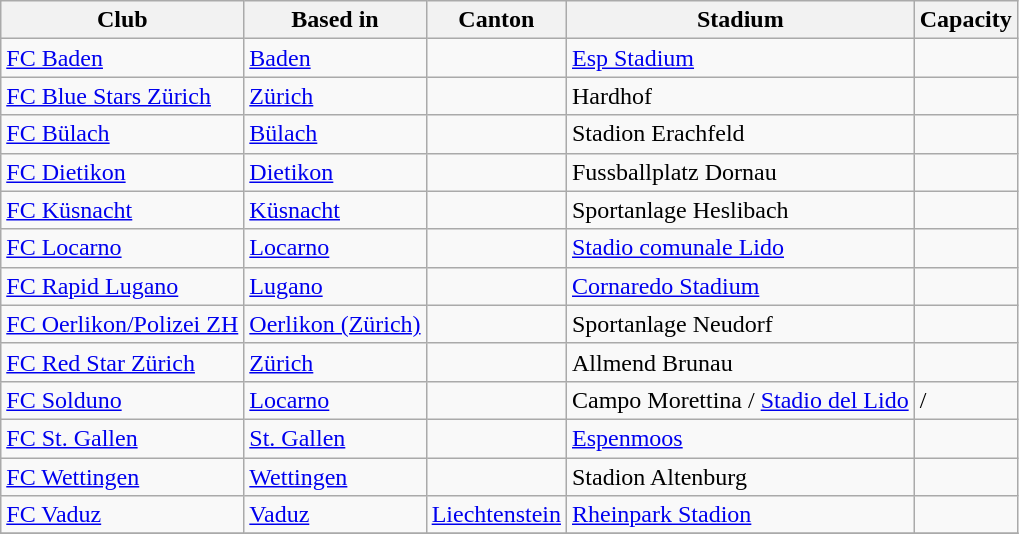<table class="wikitable">
<tr>
<th>Club</th>
<th>Based in</th>
<th>Canton</th>
<th>Stadium</th>
<th>Capacity</th>
</tr>
<tr>
<td><a href='#'>FC Baden</a></td>
<td><a href='#'>Baden</a></td>
<td></td>
<td><a href='#'>Esp Stadium</a></td>
<td></td>
</tr>
<tr>
<td><a href='#'>FC Blue Stars Zürich</a></td>
<td><a href='#'>Zürich</a></td>
<td></td>
<td>Hardhof</td>
<td></td>
</tr>
<tr>
<td><a href='#'>FC Bülach</a></td>
<td><a href='#'>Bülach</a></td>
<td></td>
<td>Stadion Erachfeld</td>
<td></td>
</tr>
<tr>
<td><a href='#'>FC Dietikon</a></td>
<td><a href='#'>Dietikon</a></td>
<td></td>
<td>Fussballplatz Dornau</td>
<td></td>
</tr>
<tr>
<td><a href='#'>FC Küsnacht</a></td>
<td><a href='#'>Küsnacht</a></td>
<td></td>
<td>Sportanlage Heslibach</td>
<td></td>
</tr>
<tr>
<td><a href='#'>FC Locarno</a></td>
<td><a href='#'>Locarno</a></td>
<td></td>
<td><a href='#'>Stadio comunale Lido</a></td>
<td></td>
</tr>
<tr>
<td><a href='#'>FC Rapid Lugano</a></td>
<td><a href='#'>Lugano</a></td>
<td></td>
<td><a href='#'>Cornaredo Stadium</a></td>
<td></td>
</tr>
<tr>
<td><a href='#'>FC Oerlikon/Polizei ZH</a></td>
<td><a href='#'>Oerlikon (Zürich)</a></td>
<td></td>
<td>Sportanlage Neudorf</td>
<td></td>
</tr>
<tr>
<td><a href='#'>FC Red Star Zürich</a></td>
<td><a href='#'>Zürich</a></td>
<td></td>
<td>Allmend Brunau</td>
<td></td>
</tr>
<tr>
<td><a href='#'>FC Solduno</a></td>
<td><a href='#'>Locarno</a></td>
<td></td>
<td>Campo Morettina / <a href='#'>Stadio del Lido</a></td>
<td> / </td>
</tr>
<tr>
<td><a href='#'>FC St. Gallen</a></td>
<td><a href='#'>St. Gallen</a></td>
<td></td>
<td><a href='#'>Espenmoos</a></td>
<td></td>
</tr>
<tr>
<td><a href='#'>FC Wettingen</a></td>
<td><a href='#'>Wettingen</a></td>
<td></td>
<td>Stadion Altenburg</td>
<td></td>
</tr>
<tr>
<td><a href='#'>FC Vaduz</a></td>
<td><a href='#'>Vaduz</a></td>
<td> <a href='#'>Liechtenstein</a></td>
<td><a href='#'>Rheinpark Stadion</a></td>
<td></td>
</tr>
<tr>
</tr>
</table>
